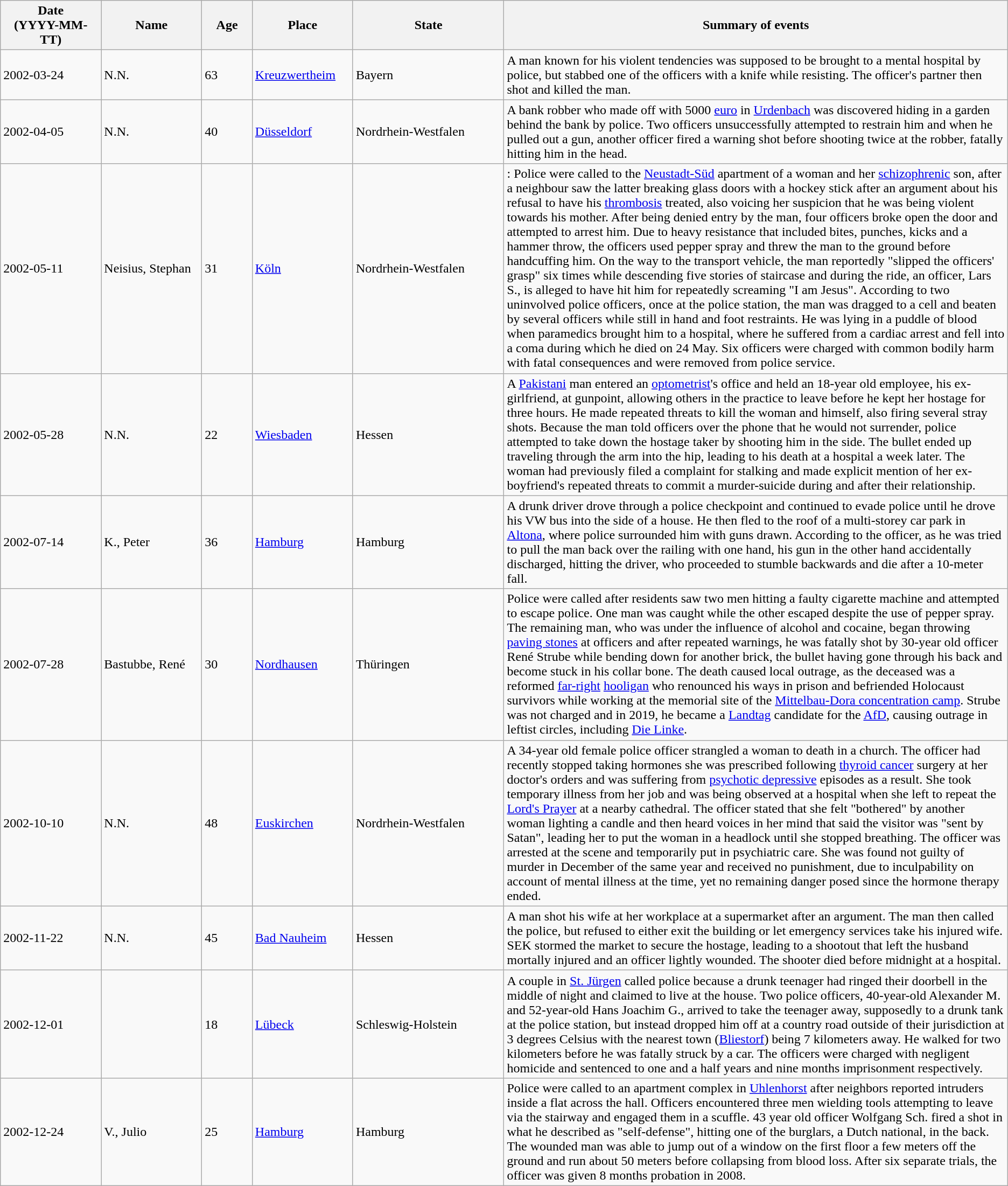<table class="wikitable sortable static-row-numbers static-row-header-text">
<tr>
<th style="width:10%;">Date<br>(YYYY-MM-TT)</th>
<th style="width:10%;">Name</th>
<th style="width:5%;">Age</th>
<th style="width:10%;">Place</th>
<th style="width:15%;">State</th>
<th style="width:50%;">Summary of events</th>
</tr>
<tr>
<td>2002-03-24</td>
<td>N.N.</td>
<td>63</td>
<td><a href='#'>Kreuzwertheim</a></td>
<td>Bayern</td>
<td>A man known for his violent tendencies was supposed to be brought to a mental hospital by police, but stabbed one of the officers with a knife while resisting. The officer's partner then shot and killed the man.</td>
</tr>
<tr>
<td>2002-04-05</td>
<td>N.N.</td>
<td>40</td>
<td><a href='#'>Düsseldorf</a></td>
<td>Nordrhein-Westfalen</td>
<td>A bank robber who made off with 5000 <a href='#'>euro</a> in <a href='#'>Urdenbach</a> was discovered hiding in a garden behind the bank by police. Two officers unsuccessfully attempted to restrain him and when he pulled out a gun, another officer fired a warning shot before shooting twice at the robber, fatally hitting him in the head.</td>
</tr>
<tr>
<td>2002-05-11</td>
<td>Neisius, Stephan</td>
<td>31</td>
<td><a href='#'>Köln</a></td>
<td>Nordrhein-Westfalen</td>
<td>: Police were called to the <a href='#'>Neustadt-Süd</a> apartment of a woman and her <a href='#'>schizophrenic</a> son, after a neighbour saw the latter breaking glass doors with a hockey stick after an argument about his refusal to have his <a href='#'>thrombosis</a> treated, also voicing her suspicion that he was being violent towards his mother. After being denied entry by the man, four officers broke open the door and attempted to arrest him. Due to heavy resistance that included bites, punches, kicks and a hammer throw, the officers used pepper spray and threw the man to the ground before handcuffing him. On the way to the transport vehicle, the man reportedly "slipped the officers' grasp" six times while descending five stories of staircase and during the ride, an officer, Lars S., is alleged to have hit him for repeatedly screaming "I am Jesus". According to two uninvolved police officers, once at the police station, the man was dragged to a cell and beaten by several officers while still in hand and foot restraints. He was lying in a puddle of blood when paramedics brought him to a hospital, where he suffered from a cardiac arrest and fell into a coma during which he died on 24 May. Six officers were charged with common bodily harm with fatal consequences and were removed from police service.</td>
</tr>
<tr>
<td>2002-05-28</td>
<td>N.N.</td>
<td>22</td>
<td><a href='#'>Wiesbaden</a></td>
<td>Hessen</td>
<td>A <a href='#'>Pakistani</a> man entered an <a href='#'>optometrist</a>'s office and held an 18-year old employee, his ex-girlfriend, at gunpoint, allowing others in the practice to leave before he kept her hostage for three hours. He made repeated threats to kill the woman and himself, also firing several stray shots. Because the man told officers over the phone that he would not surrender, police attempted to take down the hostage taker by shooting him in the side. The bullet ended up traveling through the arm into the hip, leading to his death at a hospital a week later. The woman had previously filed a complaint for stalking and made explicit mention of her ex-boyfriend's repeated threats to commit a murder-suicide during and after their relationship.</td>
</tr>
<tr>
<td>2002-07-14</td>
<td>K., Peter</td>
<td>36</td>
<td><a href='#'>Hamburg</a></td>
<td>Hamburg</td>
<td>A drunk driver drove through a police checkpoint and continued to evade police until he drove his VW bus into the side of a house. He then fled to the roof of a multi-storey car park in <a href='#'>Altona</a>, where police surrounded him with guns drawn. According to the officer, as he was tried to pull the man back over the railing with one hand, his gun in the other hand accidentally discharged, hitting the driver, who proceeded to stumble backwards and die after a 10-meter fall.</td>
</tr>
<tr>
<td>2002-07-28</td>
<td>Bastubbe, René</td>
<td>30</td>
<td><a href='#'>Nordhausen</a></td>
<td>Thüringen</td>
<td>Police were called after residents saw two men hitting a faulty cigarette machine and attempted to escape police. One man was caught while the other escaped despite the use of pepper spray. The remaining man, who was under the influence of alcohol and cocaine, began throwing <a href='#'>paving stones</a> at officers and after repeated warnings, he was fatally shot by 30-year old officer René Strube while bending down for another brick, the bullet having gone through his back and become stuck in his collar bone. The death caused local outrage, as the deceased was a reformed <a href='#'>far-right</a> <a href='#'>hooligan</a> who renounced his ways in prison and befriended Holocaust survivors while working at the memorial site of the <a href='#'>Mittelbau-Dora concentration camp</a>. Strube was not charged and in 2019, he became a <a href='#'>Landtag</a> candidate for the <a href='#'>AfD</a>, causing outrage in leftist circles, including <a href='#'>Die Linke</a>.</td>
</tr>
<tr>
<td>2002-10-10</td>
<td>N.N.</td>
<td>48</td>
<td><a href='#'>Euskirchen</a></td>
<td>Nordrhein-Westfalen</td>
<td>A 34-year old female police officer strangled a woman to death in a church. The officer had recently stopped taking hormones she was prescribed following <a href='#'>thyroid cancer</a> surgery at her doctor's orders and was suffering from <a href='#'>psychotic depressive</a> episodes as a result. She took temporary illness from her job and was being observed at a hospital when she left to repeat the <a href='#'>Lord's Prayer</a> at a nearby cathedral. The officer stated that she felt "bothered" by another woman lighting a candle and then heard voices in her mind that said the visitor was "sent by Satan", leading her to put the woman in a headlock until she stopped breathing. The officer was arrested at the scene and temporarily put in psychiatric care. She was found not guilty of murder in December of the same year and received no punishment, due to inculpability on account of mental illness at the time, yet no remaining danger posed since the hormone therapy ended.</td>
</tr>
<tr>
<td>2002-11-22</td>
<td>N.N.</td>
<td>45</td>
<td><a href='#'>Bad Nauheim</a></td>
<td>Hessen</td>
<td>A man shot his wife at her workplace at a supermarket after an argument. The man then called the police, but refused to either exit the building or let emergency services take his injured wife. SEK stormed the market to secure the hostage, leading to a shootout that left the husband mortally injured and an officer lightly wounded. The shooter died before midnight at a hospital.</td>
</tr>
<tr>
<td>2002-12-01</td>
<td></td>
<td>18</td>
<td><a href='#'>Lübeck</a></td>
<td>Schleswig-Holstein</td>
<td>A couple in <a href='#'>St. Jürgen</a> called police because a drunk teenager had ringed their doorbell in the middle of night and claimed to live at the house. Two police officers, 40-year-old Alexander M. and 52-year-old Hans Joachim G., arrived to take the teenager away, supposedly to a drunk tank at the police station, but instead dropped him off at a country road outside of their jurisdiction at 3 degrees Celsius with the nearest town (<a href='#'>Bliestorf</a>) being 7 kilometers away. He walked for two kilometers before he was fatally struck by a car. The officers were charged with negligent homicide and sentenced to one and a half years and nine months imprisonment respectively.</td>
</tr>
<tr>
<td>2002-12-24</td>
<td>V., Julio</td>
<td>25</td>
<td><a href='#'>Hamburg</a></td>
<td>Hamburg</td>
<td>Police were called to an apartment complex in <a href='#'>Uhlenhorst</a> after neighbors reported intruders inside a flat across the hall. Officers encountered three men wielding tools attempting to leave via the stairway and engaged them in a scuffle. 43 year old officer Wolfgang Sch. fired a shot in what he described as "self-defense", hitting one of the burglars, a Dutch national, in the back. The wounded man was able to jump out of a window on the first floor a few meters off the ground and run about 50 meters before collapsing from blood loss. After six separate trials, the officer was given 8 months probation in 2008.</td>
</tr>
</table>
